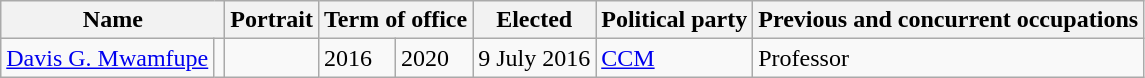<table class="wikitable">
<tr>
<th colspan=2>Name</th>
<th>Portrait</th>
<th colspan=2>Term of office</th>
<th>Elected</th>
<th>Political party</th>
<th>Previous and concurrent occupations</th>
</tr>
<tr>
<td><a href='#'>Davis G. Mwamfupe</a></td>
<td></td>
<td></td>
<td>2016</td>
<td>2020</td>
<td>9 July 2016</td>
<td><a href='#'>CCM</a></td>
<td>Professor</td>
</tr>
</table>
